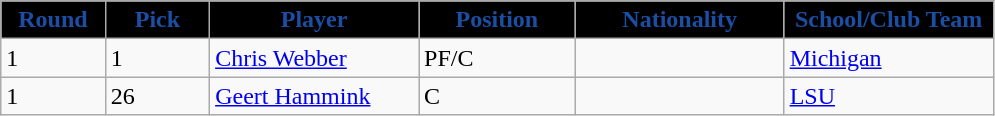<table class="wikitable sortable sortable">
<tr>
<th style="background:#000000; color:#1C4EA4"  width="10%">Round</th>
<th style="background:#000000; color:#1C4EA4"  width="10%">Pick</th>
<th style="background:#000000; color:#1C4EA4"  width="20%">Player</th>
<th style="background:#000000; color:#1C4EA4"  width="15%">Position</th>
<th style="background:#000000; color:#1C4EA4"  width="20%">Nationality</th>
<th style="background:#000000; color:#1C4EA4"  width="20%">School/Club Team</th>
</tr>
<tr>
<td>1</td>
<td>1</td>
<td><a href='#'>Chris Webber</a></td>
<td>PF/C</td>
<td></td>
<td><a href='#'>Michigan</a></td>
</tr>
<tr>
<td>1</td>
<td>26</td>
<td><a href='#'>Geert Hammink</a></td>
<td>C</td>
<td></td>
<td><a href='#'>LSU</a></td>
</tr>
</table>
